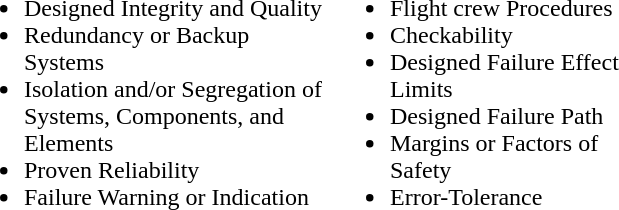<table style="margin: 1em auto 1em auto;">
<tr>
<td style="width:240px;"><br><ul><li>Designed Integrity and Quality</li><li>Redundancy or Backup Systems</li><li>Isolation and/or Segregation of Systems, Components, and Elements</li><li>Proven Reliability</li><li>Failure Warning or Indication</li></ul></td>
<td style="width:200px;"><br><ul><li>Flight crew Procedures</li><li>Checkability</li><li>Designed Failure Effect Limits</li><li>Designed Failure Path</li><li>Margins or Factors of Safety</li><li>Error-Tolerance</li></ul></td>
</tr>
</table>
